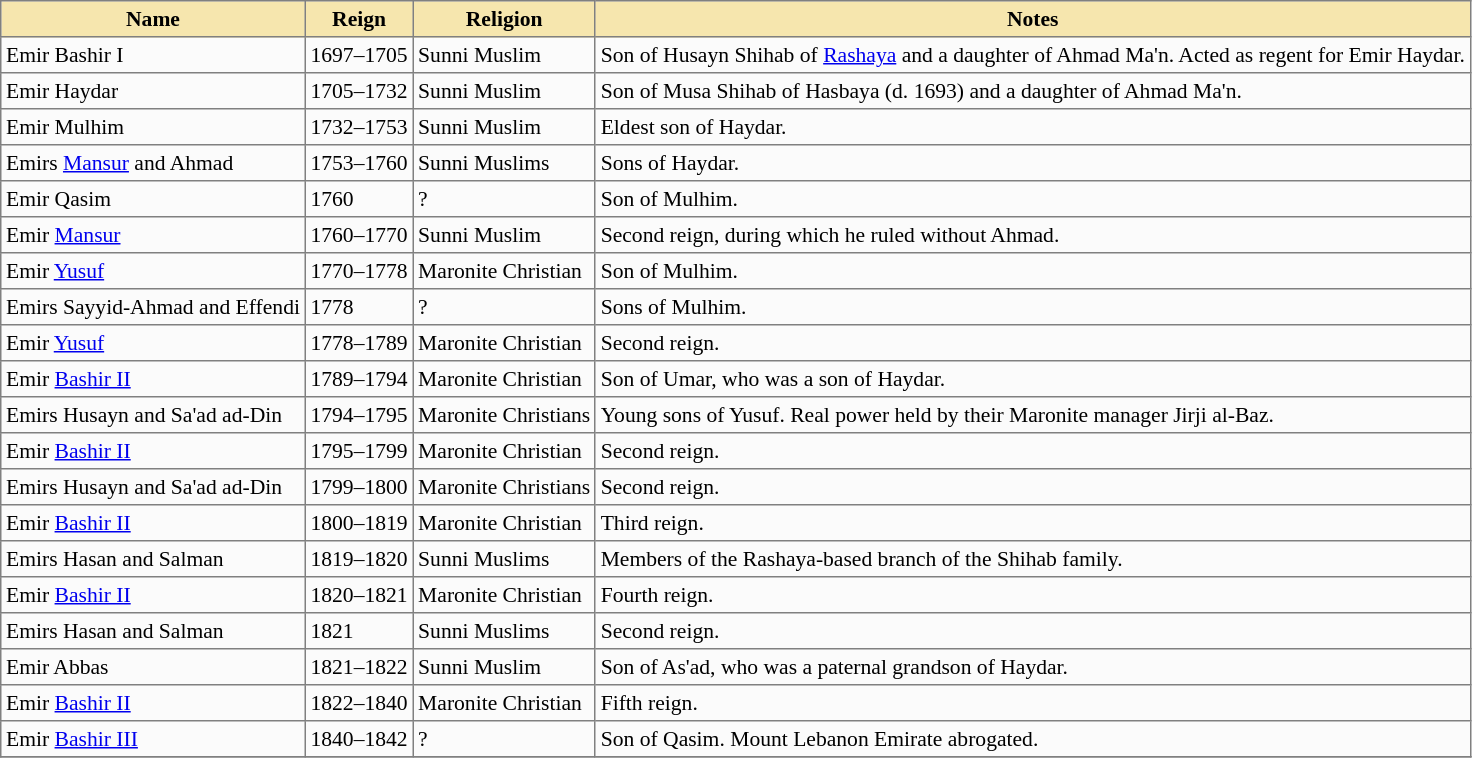<table class="nowraplinks" cellspacing="0" cellpadding="3" rules="all" style="background:#fbfbfb; border-style: solid; border-width: 1px; font-size:90%; empty-cells:show; border-collapse:collapse">
<tr style="background:#f6e6ae;">
<th>Name</th>
<th>Reign</th>
<th>Religion</th>
<th>Notes</th>
</tr>
<tr>
<td>Emir Bashir I</td>
<td>1697–1705</td>
<td>Sunni Muslim</td>
<td>Son of Husayn Shihab of <a href='#'>Rashaya</a> and a daughter of Ahmad Ma'n. Acted as regent for Emir Haydar.</td>
</tr>
<tr>
<td>Emir Haydar</td>
<td>1705–1732</td>
<td>Sunni Muslim</td>
<td>Son of Musa Shihab of Hasbaya (d. 1693) and a daughter of Ahmad Ma'n.</td>
</tr>
<tr>
<td>Emir Mulhim</td>
<td>1732–1753</td>
<td>Sunni Muslim</td>
<td>Eldest son of Haydar.</td>
</tr>
<tr>
<td>Emirs <a href='#'>Mansur</a> and Ahmad</td>
<td>1753–1760</td>
<td>Sunni Muslims</td>
<td>Sons of Haydar.</td>
</tr>
<tr>
<td>Emir Qasim</td>
<td>1760</td>
<td>?</td>
<td>Son of Mulhim.</td>
</tr>
<tr>
<td>Emir <a href='#'>Mansur</a></td>
<td>1760–1770</td>
<td>Sunni Muslim</td>
<td>Second reign, during which he ruled without Ahmad.</td>
</tr>
<tr>
<td>Emir <a href='#'>Yusuf</a></td>
<td>1770–1778</td>
<td>Maronite Christian</td>
<td>Son of Mulhim.</td>
</tr>
<tr>
<td>Emirs Sayyid-Ahmad and Effendi</td>
<td>1778</td>
<td>?</td>
<td>Sons of Mulhim.</td>
</tr>
<tr>
<td>Emir <a href='#'>Yusuf</a></td>
<td>1778–1789</td>
<td>Maronite Christian</td>
<td>Second reign.</td>
</tr>
<tr>
<td>Emir <a href='#'>Bashir II</a></td>
<td>1789–1794</td>
<td>Maronite Christian</td>
<td>Son of Umar, who was a son of Haydar.</td>
</tr>
<tr>
<td>Emirs Husayn and Sa'ad ad-Din</td>
<td>1794–1795</td>
<td>Maronite Christians</td>
<td>Young sons of Yusuf. Real power held by their Maronite manager Jirji al-Baz.</td>
</tr>
<tr>
<td>Emir <a href='#'>Bashir II</a></td>
<td>1795–1799</td>
<td>Maronite Christian</td>
<td>Second reign.</td>
</tr>
<tr>
<td>Emirs Husayn and Sa'ad ad-Din</td>
<td>1799–1800</td>
<td>Maronite Christians</td>
<td>Second reign.</td>
</tr>
<tr>
<td>Emir <a href='#'>Bashir II</a></td>
<td>1800–1819</td>
<td>Maronite Christian</td>
<td>Third reign.</td>
</tr>
<tr>
<td>Emirs Hasan and Salman</td>
<td>1819–1820</td>
<td>Sunni Muslims</td>
<td>Members of the Rashaya-based branch of the Shihab family.</td>
</tr>
<tr>
<td>Emir <a href='#'>Bashir II</a></td>
<td>1820–1821</td>
<td>Maronite Christian</td>
<td>Fourth reign.</td>
</tr>
<tr>
<td>Emirs Hasan and Salman</td>
<td>1821</td>
<td>Sunni Muslims</td>
<td>Second reign.</td>
</tr>
<tr>
<td>Emir Abbas</td>
<td>1821–1822</td>
<td>Sunni Muslim</td>
<td>Son of As'ad, who was a paternal grandson of Haydar.</td>
</tr>
<tr>
<td>Emir <a href='#'>Bashir II</a></td>
<td>1822–1840</td>
<td>Maronite Christian</td>
<td>Fifth reign.</td>
</tr>
<tr>
<td>Emir <a href='#'>Bashir III</a></td>
<td>1840–1842</td>
<td>?</td>
<td>Son of Qasim. Mount Lebanon Emirate abrogated.</td>
</tr>
<tr>
</tr>
</table>
